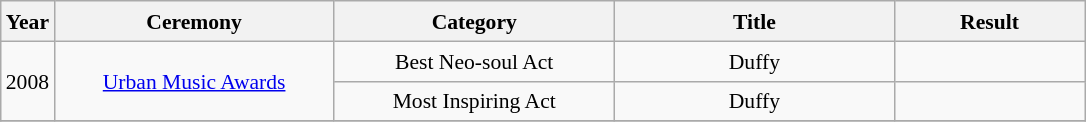<table class="wikitable" style="text-align:center; font-size:90%; line-height:20px;">
<tr>
<th>Year</th>
<th width="180px">Ceremony</th>
<th width="180px">Category</th>
<th width="180px">Title</th>
<th width="120px">Result</th>
</tr>
<tr>
<td rowspan="2">2008</td>
<td rowspan="2"><a href='#'>Urban Music Awards</a></td>
<td>Best Neo-soul Act</td>
<td>Duffy</td>
<td></td>
</tr>
<tr>
<td>Most Inspiring Act</td>
<td>Duffy</td>
<td></td>
</tr>
<tr>
</tr>
</table>
